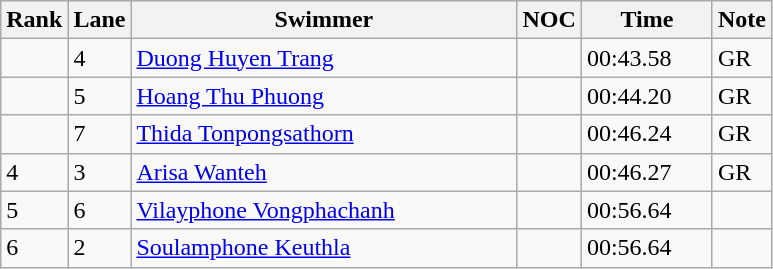<table class="wikitable sortable" style="text-align:Left">
<tr>
<th width=10>Rank</th>
<th width=10>Lane</th>
<th width=250>Swimmer</th>
<th width=10>NOC</th>
<th width=80>Time</th>
<th width=10>Note</th>
</tr>
<tr>
<td></td>
<td>4</td>
<td><a href='#'>Duong Huyen Trang</a></td>
<td></td>
<td>00:43.58</td>
<td>GR</td>
</tr>
<tr>
<td></td>
<td>5</td>
<td><a href='#'>Hoang Thu Phuong</a></td>
<td></td>
<td>00:44.20</td>
<td>GR</td>
</tr>
<tr>
<td></td>
<td>7</td>
<td><a href='#'>Thida Tonpongsathorn</a></td>
<td></td>
<td>00:46.24</td>
<td>GR</td>
</tr>
<tr>
<td>4</td>
<td>3</td>
<td><a href='#'>Arisa Wanteh</a></td>
<td></td>
<td>00:46.27</td>
<td>GR</td>
</tr>
<tr>
<td>5</td>
<td>6</td>
<td><a href='#'>Vilayphone Vongphachanh</a></td>
<td></td>
<td>00:56.64</td>
<td></td>
</tr>
<tr>
<td>6</td>
<td>2</td>
<td><a href='#'>Soulamphone Keuthla</a></td>
<td></td>
<td>00:56.64</td>
<td></td>
</tr>
</table>
